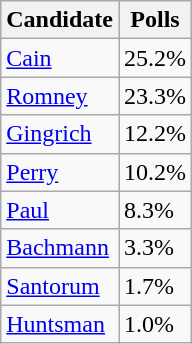<table class="wikitable sortable floatright">
<tr>
<th>Candidate</th>
<th>Polls</th>
</tr>
<tr>
<td><a href='#'>Cain</a></td>
<td>25.2%</td>
</tr>
<tr>
<td><a href='#'>Romney</a></td>
<td>23.3%</td>
</tr>
<tr>
<td><a href='#'>Gingrich</a></td>
<td>12.2%</td>
</tr>
<tr>
<td><a href='#'>Perry</a></td>
<td>10.2%</td>
</tr>
<tr>
<td><a href='#'>Paul</a></td>
<td>8.3%</td>
</tr>
<tr>
<td><a href='#'>Bachmann</a></td>
<td>3.3%</td>
</tr>
<tr>
<td><a href='#'>Santorum</a></td>
<td>1.7%</td>
</tr>
<tr>
<td><a href='#'>Huntsman</a></td>
<td>1.0%</td>
</tr>
</table>
